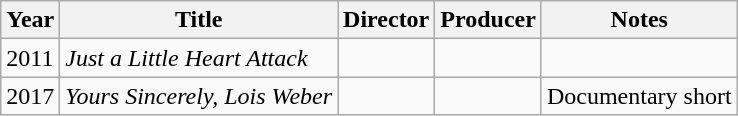<table class="wikitable sortable">
<tr>
<th>Year</th>
<th>Title</th>
<th>Director</th>
<th>Producer</th>
<th>Notes</th>
</tr>
<tr>
<td>2011</td>
<td><em>Just a Little Heart Attack</em></td>
<td></td>
<td></td>
<td></td>
</tr>
<tr>
<td>2017</td>
<td><em>Yours Sincerely, Lois Weber</em></td>
<td></td>
<td></td>
<td>Documentary short</td>
</tr>
</table>
